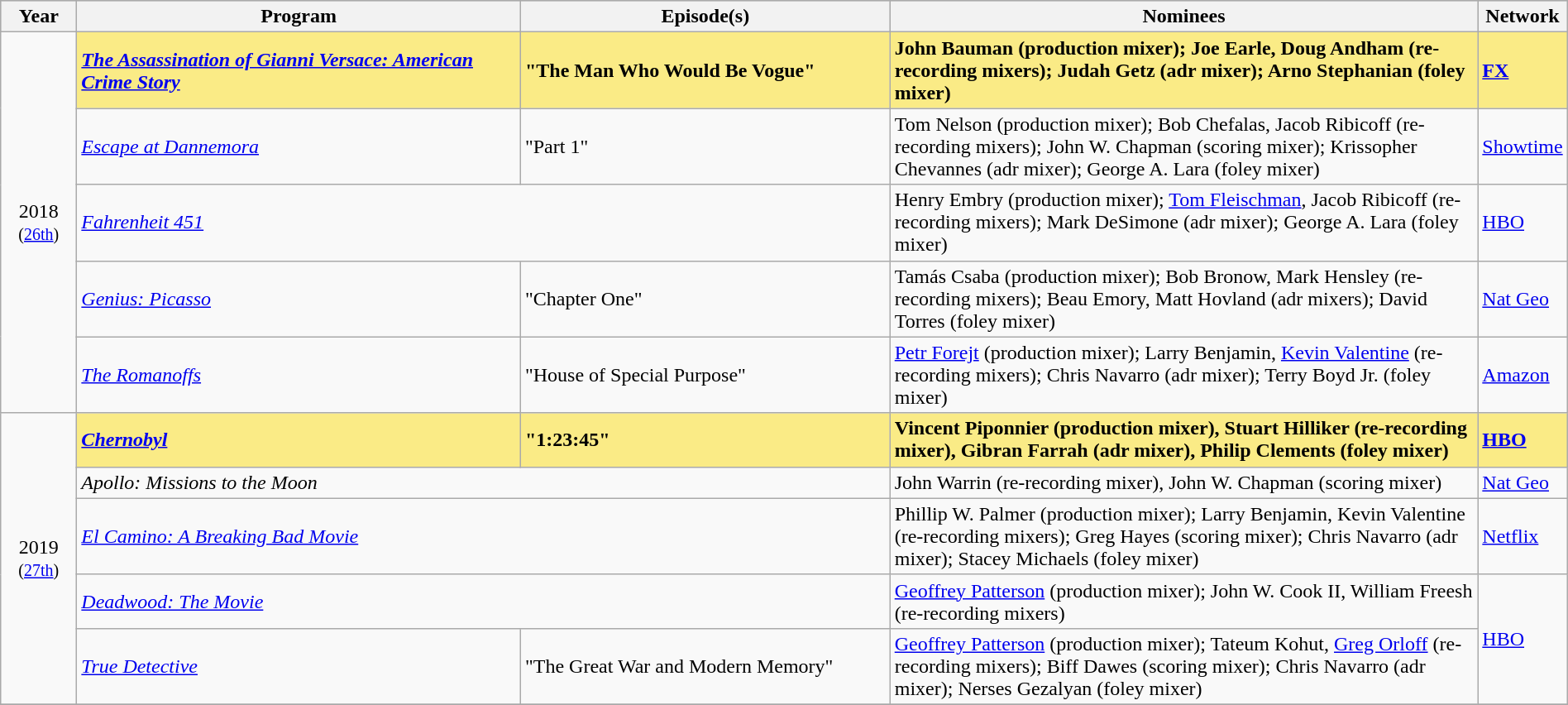<table class="wikitable" style="width:100%">
<tr bgcolor="#bebebe">
<th width="5%">Year</th>
<th width="30%">Program</th>
<th width="25%">Episode(s)</th>
<th width="40%">Nominees</th>
<th width="5%">Network</th>
</tr>
<tr>
<td rowspan="5" style="text-align:center;">2018 <br><small>(<a href='#'>26th</a>)</small><br></td>
<td style="background:#FAEB86;"><strong><em><a href='#'>The Assassination of Gianni Versace: American Crime Story</a></em></strong></td>
<td style="background:#FAEB86;"><strong>"The Man Who Would Be Vogue" </strong></td>
<td style="background:#FAEB86;"><strong>John Bauman (production mixer); Joe Earle, Doug Andham (re-recording mixers); Judah Getz (adr mixer); Arno Stephanian (foley mixer)</strong></td>
<td style="background:#FAEB86;"><strong><a href='#'>FX</a></strong></td>
</tr>
<tr>
<td><em><a href='#'>Escape at Dannemora</a></em></td>
<td>"Part 1"</td>
<td>Tom Nelson (production mixer); Bob Chefalas, Jacob Ribicoff (re-recording mixers); John W. Chapman (scoring mixer); Krissopher Chevannes (adr mixer); George A. Lara (foley mixer)</td>
<td><a href='#'>Showtime</a></td>
</tr>
<tr>
<td colspan="2"><em><a href='#'>Fahrenheit 451</a></em></td>
<td>Henry Embry (production mixer); <a href='#'>Tom Fleischman</a>, Jacob Ribicoff (re-recording mixers); Mark DeSimone (adr mixer); George A. Lara (foley mixer)</td>
<td><a href='#'>HBO</a></td>
</tr>
<tr>
<td><em><a href='#'>Genius: Picasso</a></em></td>
<td>"Chapter One"</td>
<td>Tamás Csaba (production mixer); Bob Bronow, Mark Hensley (re-recording mixers); Beau Emory, Matt Hovland (adr mixers); David Torres (foley mixer)</td>
<td><a href='#'>Nat Geo</a></td>
</tr>
<tr>
<td><em><a href='#'>The Romanoffs</a></em></td>
<td>"House of Special Purpose"</td>
<td><a href='#'>Petr Forejt</a> (production mixer); Larry Benjamin, <a href='#'>Kevin Valentine</a> (re-recording mixers); Chris Navarro (adr mixer); Terry Boyd Jr. (foley mixer)</td>
<td><a href='#'>Amazon</a></td>
</tr>
<tr>
<td rowspan="5" style="text-align:center;">2019 <br><small>(<a href='#'>27th</a>)</small><br></td>
<td style="background:#FAEB86;"><strong><em><a href='#'>Chernobyl</a></em></strong></td>
<td style="background:#FAEB86;"><strong>"1:23:45" </strong></td>
<td style="background:#FAEB86;"><strong>Vincent Piponnier (production mixer), Stuart Hilliker (re-recording mixer), Gibran Farrah (adr mixer), Philip Clements (foley mixer)</strong></td>
<td style="background:#FAEB86;"><strong><a href='#'>HBO</a></strong></td>
</tr>
<tr>
<td colspan="2"><em>Apollo: Missions to the Moon</em></td>
<td>John Warrin (re-recording mixer), John W. Chapman (scoring mixer)</td>
<td><a href='#'>Nat Geo</a></td>
</tr>
<tr>
<td colspan="2"><em><a href='#'>El Camino: A Breaking Bad Movie</a></em></td>
<td>Phillip W. Palmer (production mixer); Larry Benjamin, Kevin Valentine (re-recording mixers); Greg Hayes (scoring mixer); Chris Navarro (adr mixer); Stacey Michaels (foley mixer)</td>
<td><a href='#'>Netflix</a></td>
</tr>
<tr>
<td colspan="2"><em><a href='#'>Deadwood: The Movie</a></em></td>
<td><a href='#'>Geoffrey Patterson</a> (production mixer); John W. Cook II, William Freesh (re-recording mixers)</td>
<td rowspan="2"><a href='#'>HBO</a></td>
</tr>
<tr>
<td><em><a href='#'>True Detective</a></em></td>
<td>"The Great War and Modern Memory"</td>
<td><a href='#'>Geoffrey Patterson</a> (production mixer); Tateum Kohut, <a href='#'>Greg Orloff</a> (re-recording mixers); Biff Dawes (scoring mixer); Chris Navarro (adr mixer); Nerses Gezalyan (foley mixer)</td>
</tr>
<tr>
</tr>
</table>
